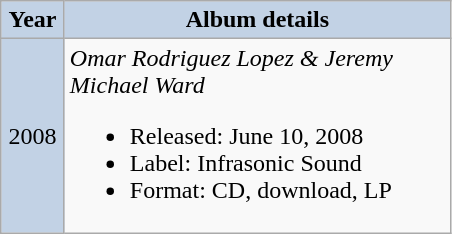<table class ="wikitable">
<tr>
<th width="35" style="background: #c2d2e5">Year</th>
<th width="250" style="background: #c2d2e5">Album details</th>
</tr>
<tr>
<td style="background: #c2d2e5; text-align: center">2008</td>
<td><em>Omar Rodriguez Lopez & Jeremy Michael Ward</em><br><ul><li>Released:  June 10, 2008</li><li>Label: Infrasonic Sound</li><li>Format: CD, download, LP</li></ul></td>
</tr>
</table>
